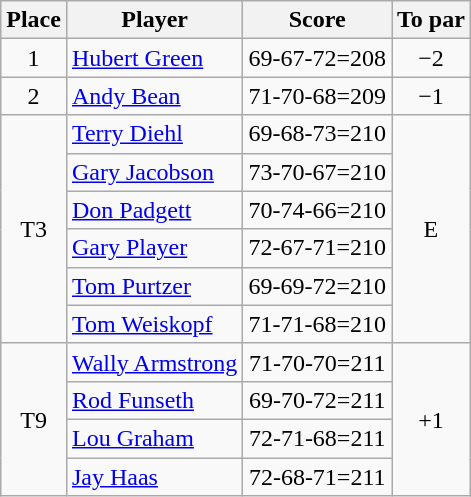<table class="wikitable">
<tr>
<th>Place</th>
<th>Player</th>
<th>Score</th>
<th>To par</th>
</tr>
<tr>
<td align=center>1</td>
<td> <a href='#'>Hubert Green</a></td>
<td align=center>69-67-72=208</td>
<td align=center>−2</td>
</tr>
<tr>
<td align=center>2</td>
<td> <a href='#'>Andy Bean</a></td>
<td align=center>71-70-68=209</td>
<td align=center>−1</td>
</tr>
<tr>
<td rowspan="6" align=center>T3</td>
<td> <a href='#'>Terry Diehl</a></td>
<td align=center>69-68-73=210</td>
<td rowspan="6" align=center>E</td>
</tr>
<tr>
<td> <a href='#'>Gary Jacobson</a></td>
<td align=center>73-70-67=210</td>
</tr>
<tr>
<td> <a href='#'>Don Padgett</a></td>
<td align=center>70-74-66=210</td>
</tr>
<tr>
<td> <a href='#'>Gary Player</a></td>
<td align=center>72-67-71=210</td>
</tr>
<tr>
<td> <a href='#'>Tom Purtzer</a></td>
<td align=center>69-69-72=210</td>
</tr>
<tr>
<td> <a href='#'>Tom Weiskopf</a></td>
<td align=center>71-71-68=210</td>
</tr>
<tr>
<td rowspan="4" align=center>T9</td>
<td> <a href='#'>Wally Armstrong</a></td>
<td align=center>71-70-70=211</td>
<td rowspan="4" align=center>+1</td>
</tr>
<tr>
<td> <a href='#'>Rod Funseth</a></td>
<td align=center>69-70-72=211</td>
</tr>
<tr>
<td> <a href='#'>Lou Graham</a></td>
<td align=center>72-71-68=211</td>
</tr>
<tr>
<td> <a href='#'>Jay Haas</a></td>
<td align=center>72-68-71=211</td>
</tr>
</table>
